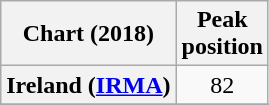<table class="wikitable sortable plainrowheaders" style="text-align:center;">
<tr>
<th scope="col">Chart (2018)</th>
<th scope="col">Peak<br>position</th>
</tr>
<tr>
<th scope="row">Ireland (<a href='#'>IRMA</a>)</th>
<td>82</td>
</tr>
<tr>
</tr>
<tr>
</tr>
</table>
